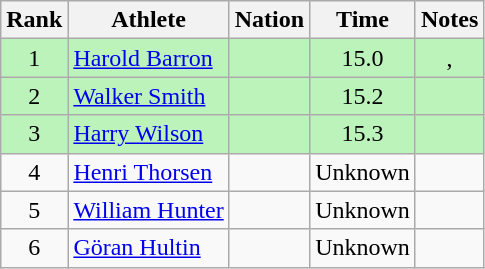<table class="wikitable sortable" style="text-align:center">
<tr>
<th>Rank</th>
<th>Athlete</th>
<th>Nation</th>
<th>Time</th>
<th>Notes</th>
</tr>
<tr bgcolor=bbf3bb>
<td>1</td>
<td align=left><a href='#'>Harold Barron</a></td>
<td align=left></td>
<td>15.0</td>
<td>, </td>
</tr>
<tr bgcolor=bbf3bb>
<td>2</td>
<td align=left><a href='#'>Walker Smith</a></td>
<td align=left></td>
<td>15.2</td>
<td></td>
</tr>
<tr bgcolor=bbf3bb>
<td>3</td>
<td align=left><a href='#'>Harry Wilson</a></td>
<td align=left></td>
<td>15.3</td>
<td></td>
</tr>
<tr>
<td>4</td>
<td align=left><a href='#'>Henri Thorsen</a></td>
<td align=left></td>
<td>Unknown</td>
<td></td>
</tr>
<tr>
<td>5</td>
<td align=left><a href='#'>William Hunter</a></td>
<td align=left></td>
<td>Unknown</td>
<td></td>
</tr>
<tr>
<td>6</td>
<td align=left><a href='#'>Göran Hultin</a></td>
<td align=left></td>
<td>Unknown</td>
<td></td>
</tr>
</table>
